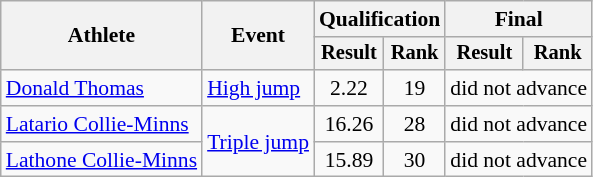<table class=wikitable style=font-size:90%>
<tr>
<th rowspan=2>Athlete</th>
<th rowspan=2>Event</th>
<th colspan=2>Qualification</th>
<th colspan=2>Final</th>
</tr>
<tr style=font-size:95%>
<th>Result</th>
<th>Rank</th>
<th>Result</th>
<th>Rank</th>
</tr>
<tr align=center>
<td align=left><a href='#'>Donald Thomas</a></td>
<td align=left><a href='#'>High jump</a></td>
<td>2.22</td>
<td>19</td>
<td colspan=2>did not advance</td>
</tr>
<tr align=center>
<td align=left><a href='#'>Latario Collie-Minns</a></td>
<td align=left rowspan=2><a href='#'>Triple jump</a></td>
<td>16.26</td>
<td>28</td>
<td colspan=2>did not advance</td>
</tr>
<tr align=center>
<td align=left><a href='#'>Lathone Collie-Minns</a></td>
<td>15.89</td>
<td>30</td>
<td colspan=2>did not advance</td>
</tr>
</table>
